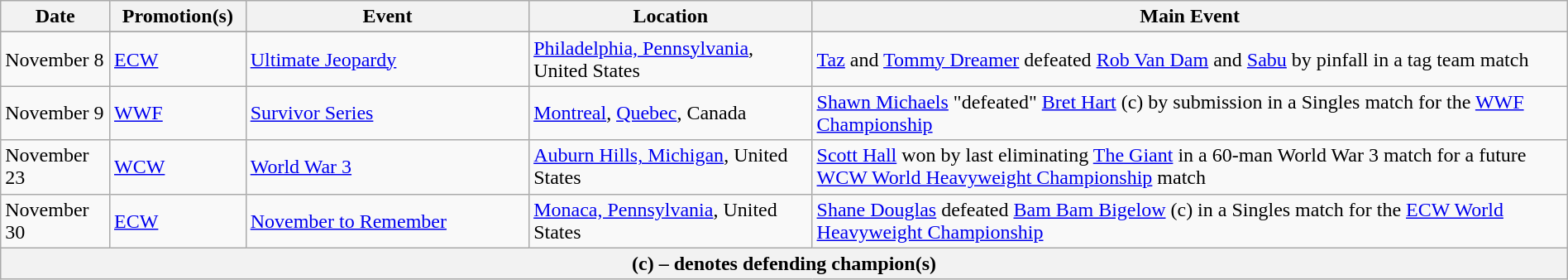<table class="wikitable" style="width:100%;">
<tr>
<th width="5%">Date</th>
<th width="5%">Promotion(s)</th>
<th style="width:15%;">Event</th>
<th style="width:15%;">Location</th>
<th style="width:40%;">Main Event</th>
</tr>
<tr style="width:20%;" |Notes>
</tr>
<tr>
<td>November 8</td>
<td><a href='#'>ECW</a></td>
<td><a href='#'>Ultimate Jeopardy</a></td>
<td><a href='#'>Philadelphia, Pennsylvania</a>, United States</td>
<td><a href='#'>Taz</a> and <a href='#'>Tommy Dreamer</a> defeated <a href='#'>Rob Van Dam</a> and <a href='#'>Sabu</a> by pinfall in a tag team match</td>
</tr>
<tr>
<td>November 9</td>
<td><a href='#'>WWF</a></td>
<td><a href='#'>Survivor Series</a></td>
<td><a href='#'>Montreal</a>, <a href='#'>Quebec</a>, Canada</td>
<td><a href='#'>Shawn Michaels</a> "defeated" <a href='#'>Bret Hart</a> (c) by submission in a Singles match for the <a href='#'>WWF Championship</a></td>
</tr>
<tr>
<td>November 23</td>
<td><a href='#'>WCW</a></td>
<td><a href='#'>World War 3</a></td>
<td><a href='#'>Auburn Hills, Michigan</a>, United States</td>
<td><a href='#'>Scott Hall</a> won by last eliminating <a href='#'>The Giant</a> in a 60-man World War 3 match for a future <a href='#'>WCW World Heavyweight Championship</a> match</td>
</tr>
<tr>
<td>November 30</td>
<td><a href='#'>ECW</a></td>
<td><a href='#'>November to Remember</a></td>
<td><a href='#'>Monaca, Pennsylvania</a>, United States</td>
<td><a href='#'>Shane Douglas</a> defeated <a href='#'>Bam Bam Bigelow</a> (c) in a Singles match for the <a href='#'>ECW World Heavyweight Championship</a></td>
</tr>
<tr>
<th colspan="6">(c) – denotes defending champion(s)</th>
</tr>
</table>
